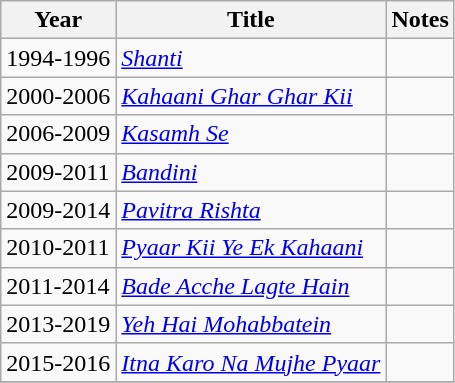<table class="wikitable">
<tr>
<th>Year</th>
<th>Title</th>
<th>Notes</th>
</tr>
<tr>
<td>1994-1996</td>
<td><em><a href='#'> Shanti</a></em></td>
<td></td>
</tr>
<tr>
<td>2000-2006</td>
<td><em><a href='#'>Kahaani Ghar Ghar Kii </a></em></td>
<td></td>
</tr>
<tr>
<td>2006-2009</td>
<td><em><a href='#'>Kasamh Se</a></em></td>
<td></td>
</tr>
<tr>
<td>2009-2011</td>
<td><em><a href='#'>Bandini</a></em></td>
<td></td>
</tr>
<tr>
<td>2009-2014</td>
<td><em><a href='#'>Pavitra Rishta</a></em></td>
<td></td>
</tr>
<tr>
<td>2010-2011</td>
<td><em><a href='#'>Pyaar Kii Ye Ek Kahaani</a></em></td>
<td></td>
</tr>
<tr>
<td>2011-2014</td>
<td><em><a href='#'>Bade Acche Lagte Hain</a></em></td>
<td></td>
</tr>
<tr>
<td>2013-2019</td>
<td><em><a href='#'>Yeh Hai Mohabbatein</a></em></td>
<td></td>
</tr>
<tr>
<td>2015-2016</td>
<td><em><a href='#'>Itna Karo Na Mujhe Pyaar</a></em></td>
<td></td>
</tr>
<tr>
</tr>
</table>
